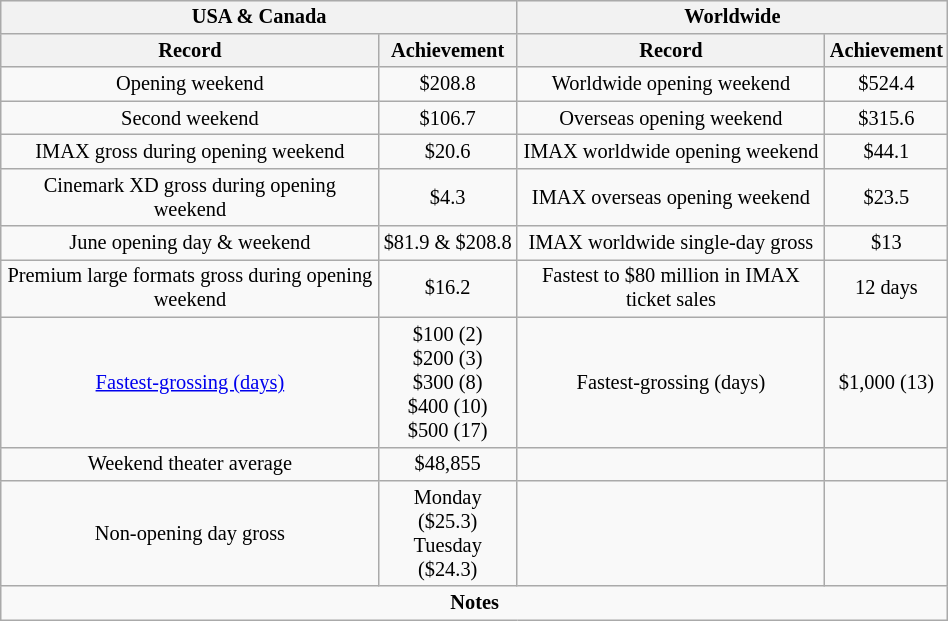<table style="text-align:center; width: 50%; float:right; font-size:85%; margin-left:2em; " class="wikitable">
<tr>
<th colspan="2">USA & Canada</th>
<th colspan="2">Worldwide</th>
</tr>
<tr>
<th>Record</th>
<th>Achievement</th>
<th>Record</th>
<th>Achievement</th>
</tr>
<tr>
<td>Opening weekend</td>
<td>$208.8</td>
<td>Worldwide opening weekend</td>
<td>$524.4</td>
</tr>
<tr>
<td>Second weekend</td>
<td>$106.7</td>
<td>Overseas opening weekend</td>
<td>$315.6</td>
</tr>
<tr>
<td>IMAX gross during opening weekend</td>
<td>$20.6</td>
<td>IMAX worldwide opening weekend</td>
<td>$44.1</td>
</tr>
<tr>
<td>Cinemark XD gross during opening weekend</td>
<td>$4.3</td>
<td>IMAX overseas opening weekend</td>
<td>$23.5</td>
</tr>
<tr>
<td>June opening day & weekend</td>
<td>$81.9 & $208.8</td>
<td>IMAX worldwide single-day gross</td>
<td>$13</td>
</tr>
<tr>
<td>Premium large formats gross during opening weekend</td>
<td>$16.2</td>
<td>Fastest to $80 million in IMAX ticket sales</td>
<td>12 days</td>
</tr>
<tr>
<td><a href='#'>Fastest-grossing (days)</a></td>
<td>$100 (2)<br>$200 (3)<br>$300 (8)<br>$400 (10)<br>$500 (17)</td>
<td>Fastest-grossing (days)</td>
<td>$1,000 (13)</td>
</tr>
<tr>
<td>Weekend theater average</td>
<td>$48,855</td>
<td></td>
<td></td>
</tr>
<tr>
<td>Non-opening day gross</td>
<td>Monday ($25.3)<br>Tuesday ($24.3)</td>
<td></td>
<td></td>
</tr>
<tr>
<td colspan="4"><strong>Notes</strong><br></td>
</tr>
</table>
